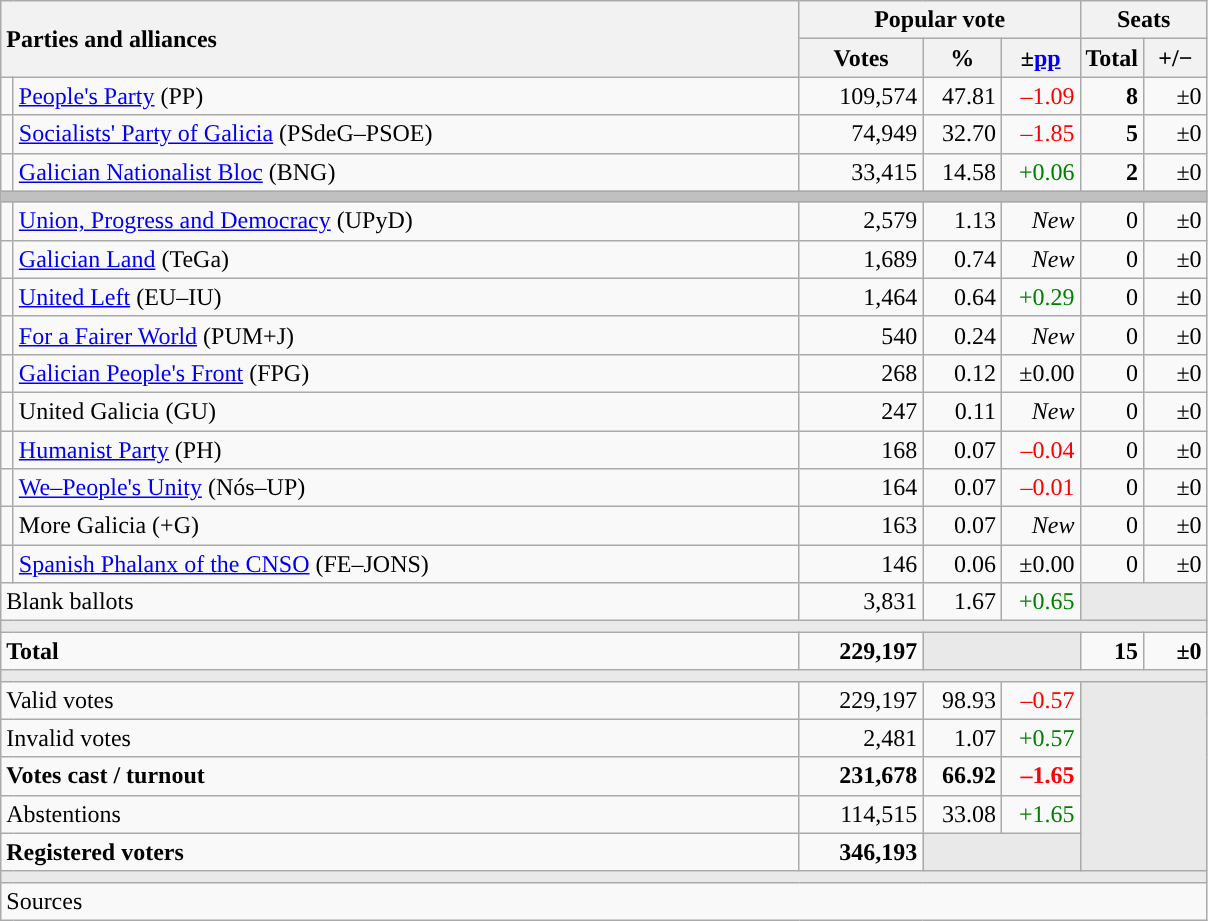<table class="wikitable" style="text-align:right;">
<tr>
<th style="text-align:left;" rowspan="2" colspan="2" width="525">Parties and alliances</th>
<th colspan="3">Popular vote</th>
<th colspan="2">Seats</th>
</tr>
<tr>
<th width="75">Votes</th>
<th width="45">%</th>
<th width="45">±<a href='#'>pp</a></th>
<th width="35">Total</th>
<th width="35">+/−</th>
</tr>
<tr>
<td width="1" style="color:inherit;background:"></td>
<td align="left"><a href='#'>People's Party</a> (PP)</td>
<td>109,574</td>
<td>47.81</td>
<td style="color:red;">–1.09</td>
<td><strong>8</strong></td>
<td>±0</td>
</tr>
<tr>
<td style="color:inherit;background:"></td>
<td align="left"><a href='#'>Socialists' Party of Galicia</a> (PSdeG–PSOE)</td>
<td>74,949</td>
<td>32.70</td>
<td style="color:red;">–1.85</td>
<td><strong>5</strong></td>
<td>±0</td>
</tr>
<tr>
<td style="color:inherit;background:"></td>
<td align="left"><a href='#'>Galician Nationalist Bloc</a> (BNG)</td>
<td>33,415</td>
<td>14.58</td>
<td style="color:green;">+0.06</td>
<td><strong>2</strong></td>
<td>±0</td>
</tr>
<tr>
<td colspan="7" bgcolor="#C0C0C0"></td>
</tr>
<tr>
<td style="color:inherit;background:"></td>
<td align="left"><a href='#'>Union, Progress and Democracy</a> (UPyD)</td>
<td>2,579</td>
<td>1.13</td>
<td><em>New</em></td>
<td>0</td>
<td>±0</td>
</tr>
<tr>
<td style="color:inherit;background:"></td>
<td align="left"><a href='#'>Galician Land</a> (TeGa)</td>
<td>1,689</td>
<td>0.74</td>
<td><em>New</em></td>
<td>0</td>
<td>±0</td>
</tr>
<tr>
<td style="color:inherit;background:"></td>
<td align="left"><a href='#'>United Left</a> (EU–IU)</td>
<td>1,464</td>
<td>0.64</td>
<td style="color:green;">+0.29</td>
<td>0</td>
<td>±0</td>
</tr>
<tr>
<td style="color:inherit;background:"></td>
<td align="left"><a href='#'>For a Fairer World</a> (PUM+J)</td>
<td>540</td>
<td>0.24</td>
<td><em>New</em></td>
<td>0</td>
<td>±0</td>
</tr>
<tr>
<td style="color:inherit;background:"></td>
<td align="left"><a href='#'>Galician People's Front</a> (FPG)</td>
<td>268</td>
<td>0.12</td>
<td>±0.00</td>
<td>0</td>
<td>±0</td>
</tr>
<tr>
<td style="color:inherit;background:"></td>
<td align="left">United Galicia (GU)</td>
<td>247</td>
<td>0.11</td>
<td><em>New</em></td>
<td>0</td>
<td>±0</td>
</tr>
<tr>
<td style="color:inherit;background:"></td>
<td align="left"><a href='#'>Humanist Party</a> (PH)</td>
<td>168</td>
<td>0.07</td>
<td style="color:red;">–0.04</td>
<td>0</td>
<td>±0</td>
</tr>
<tr>
<td style="color:inherit;background:"></td>
<td align="left"><a href='#'>We–People's Unity</a> (Nós–UP)</td>
<td>164</td>
<td>0.07</td>
<td style="color:red;">–0.01</td>
<td>0</td>
<td>±0</td>
</tr>
<tr>
<td style="color:inherit;background:"></td>
<td align="left">More Galicia (+G)</td>
<td>163</td>
<td>0.07</td>
<td><em>New</em></td>
<td>0</td>
<td>±0</td>
</tr>
<tr>
<td style="color:inherit;background:"></td>
<td align="left"><a href='#'>Spanish Phalanx of the CNSO</a> (FE–JONS)</td>
<td>146</td>
<td>0.06</td>
<td>±0.00</td>
<td>0</td>
<td>±0</td>
</tr>
<tr>
<td align="left" colspan="2">Blank ballots</td>
<td>3,831</td>
<td>1.67</td>
<td style="color:green;">+0.65</td>
<td bgcolor="#E9E9E9" colspan="2"></td>
</tr>
<tr>
<td colspan="7" bgcolor="#E9E9E9"></td>
</tr>
<tr style="font-weight:bold;">
<td align="left" colspan="2">Total</td>
<td>229,197</td>
<td bgcolor="#E9E9E9" colspan="2"></td>
<td>15</td>
<td>±0</td>
</tr>
<tr>
<td colspan="7" bgcolor="#E9E9E9"></td>
</tr>
<tr>
<td align="left" colspan="2">Valid votes</td>
<td>229,197</td>
<td>98.93</td>
<td style="color:red;">–0.57</td>
<td bgcolor="#E9E9E9" colspan="7" rowspan="5"></td>
</tr>
<tr>
<td align="left" colspan="2">Invalid votes</td>
<td>2,481</td>
<td>1.07</td>
<td style="color:green;">+0.57</td>
</tr>
<tr style="font-weight:bold;">
<td align="left" colspan="2">Votes cast / turnout</td>
<td>231,678</td>
<td>66.92</td>
<td style="color:red;">–1.65</td>
</tr>
<tr>
<td align="left" colspan="2">Abstentions</td>
<td>114,515</td>
<td>33.08</td>
<td style="color:green;">+1.65</td>
</tr>
<tr style="font-weight:bold;">
<td align="left" colspan="2">Registered voters</td>
<td>346,193</td>
<td bgcolor="#E9E9E9" colspan="2"></td>
</tr>
<tr>
<td colspan="7" bgcolor="#E9E9E9"></td>
</tr>
<tr>
<td align="left" colspan="7">Sources</td>
</tr>
</table>
